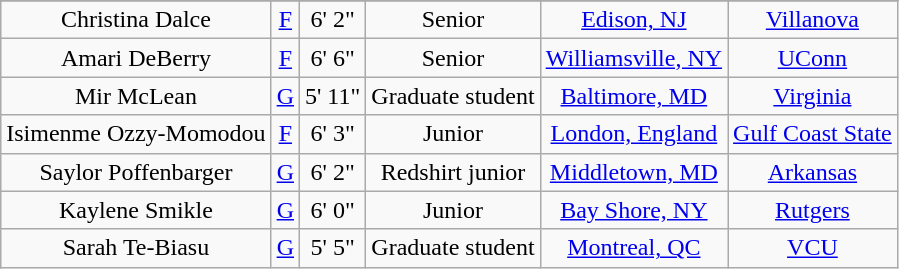<table class="wikitable sortable" style="text-align: center">
<tr align=center>
</tr>
<tr>
<td sortname>Christina Dalce</td>
<td><a href='#'>F</a></td>
<td>6' 2"</td>
<td>Senior</td>
<td><a href='#'>Edison, NJ</a></td>
<td><a href='#'>Villanova</a></td>
</tr>
<tr>
<td sortname>Amari DeBerry</td>
<td><a href='#'>F</a></td>
<td>6' 6"</td>
<td>Senior</td>
<td><a href='#'>Williamsville, NY</a></td>
<td><a href='#'>UConn</a></td>
</tr>
<tr>
<td sortname>Mir McLean</td>
<td><a href='#'>G</a></td>
<td>5' 11"</td>
<td>Graduate student</td>
<td><a href='#'>Baltimore, MD</a></td>
<td><a href='#'>Virginia</a></td>
</tr>
<tr>
<td sortname>Isimenme Ozzy-Momodou</td>
<td><a href='#'>F</a></td>
<td>6' 3"</td>
<td>Junior</td>
<td><a href='#'>London, England</a></td>
<td><a href='#'>Gulf Coast State</a></td>
</tr>
<tr>
<td sortname>Saylor Poffenbarger</td>
<td><a href='#'>G</a></td>
<td>6' 2"</td>
<td>Redshirt junior</td>
<td><a href='#'>Middletown, MD</a></td>
<td><a href='#'>Arkansas</a></td>
</tr>
<tr>
<td sortname>Kaylene Smikle</td>
<td><a href='#'>G</a></td>
<td>6' 0"</td>
<td>Junior</td>
<td><a href='#'>Bay Shore, NY</a></td>
<td><a href='#'>Rutgers</a></td>
</tr>
<tr>
<td sortname>Sarah Te-Biasu</td>
<td><a href='#'>G</a></td>
<td>5' 5"</td>
<td>Graduate student</td>
<td><a href='#'>Montreal, QC</a></td>
<td><a href='#'>VCU</a></td>
</tr>
</table>
